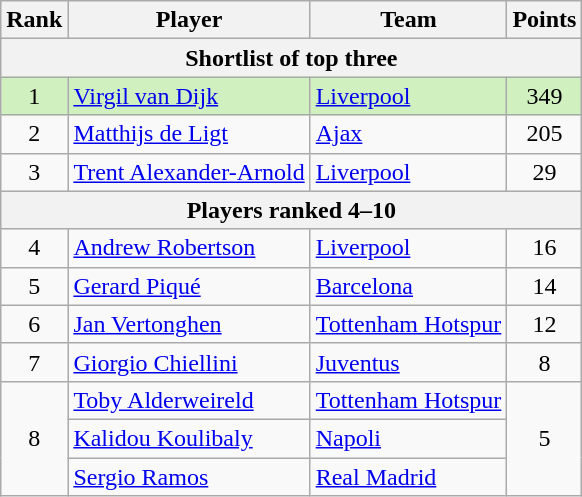<table class="wikitable" style="text-align:center">
<tr>
<th>Rank</th>
<th>Player</th>
<th>Team</th>
<th>Points</th>
</tr>
<tr>
<th colspan=4>Shortlist of top three</th>
</tr>
<tr bgcolor="#D0F0C0">
<td>1</td>
<td align=left> <a href='#'>Virgil van Dijk</a></td>
<td align=left> <a href='#'>Liverpool</a></td>
<td>349</td>
</tr>
<tr>
<td>2</td>
<td align=left> <a href='#'>Matthijs de Ligt</a></td>
<td align=left> <a href='#'>Ajax</a></td>
<td>205</td>
</tr>
<tr>
<td>3</td>
<td align=left> <a href='#'>Trent Alexander-Arnold</a></td>
<td align=left> <a href='#'>Liverpool</a></td>
<td>29</td>
</tr>
<tr>
<th colspan=4>Players ranked 4–10</th>
</tr>
<tr>
<td>4</td>
<td align=left> <a href='#'>Andrew Robertson</a></td>
<td align=left> <a href='#'>Liverpool</a></td>
<td>16</td>
</tr>
<tr>
<td>5</td>
<td align=left> <a href='#'>Gerard Piqué</a></td>
<td align=left> <a href='#'>Barcelona</a></td>
<td>14</td>
</tr>
<tr>
<td>6</td>
<td align=left> <a href='#'>Jan Vertonghen</a></td>
<td align=left> <a href='#'>Tottenham Hotspur</a></td>
<td>12</td>
</tr>
<tr>
<td>7</td>
<td align=left> <a href='#'>Giorgio Chiellini</a></td>
<td align=left> <a href='#'>Juventus</a></td>
<td>8</td>
</tr>
<tr>
<td rowspan=3>8</td>
<td align=left> <a href='#'>Toby Alderweireld</a></td>
<td align=left> <a href='#'>Tottenham Hotspur</a></td>
<td rowspan=3>5</td>
</tr>
<tr>
<td align=left> <a href='#'>Kalidou Koulibaly</a></td>
<td align=left> <a href='#'>Napoli</a></td>
</tr>
<tr>
<td align=left> <a href='#'>Sergio Ramos</a></td>
<td align=left> <a href='#'>Real Madrid</a></td>
</tr>
</table>
